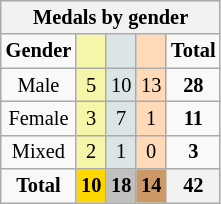<table class="wikitable" style="font-size:85%; text-align:center;">
<tr style="background:#efefef;">
<th colspan=5>Medals by gender</th>
</tr>
<tr>
<td><strong>Gender</strong></td>
<td style="background:#F7F6A8;"></td>
<td style="background:#DCE5E5;"></td>
<td style="background:#FFDAB9;"></td>
<td><strong>Total</strong></td>
</tr>
<tr>
<td>Male</td>
<td style="background:#F7F6A8;">5</td>
<td style="background:#DCE5E5;">10</td>
<td style="background:#FFDAB9;">13</td>
<td><strong>28</strong></td>
</tr>
<tr>
<td>Female</td>
<td style="background:#F7F6A8;">3</td>
<td style="background:#DCE5E5;">7</td>
<td style="background:#FFDAB9;">1</td>
<td><strong>11</strong></td>
</tr>
<tr>
<td>Mixed</td>
<td style="background:#F7F6A8;">2</td>
<td style="background:#DCE5E5;">1</td>
<td style="background:#FFDAB9;">0</td>
<td><strong>3</strong></td>
</tr>
<tr>
<td><strong>Total</strong></td>
<th style="background:gold;">10</th>
<th style="background:silver;">18</th>
<th style="background:#c96;">14</th>
<th>42</th>
</tr>
</table>
